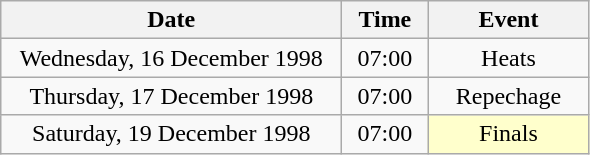<table class = "wikitable" style="text-align:center;">
<tr>
<th width=220>Date</th>
<th width=50>Time</th>
<th width=100>Event</th>
</tr>
<tr>
<td>Wednesday, 16 December 1998</td>
<td>07:00</td>
<td>Heats</td>
</tr>
<tr>
<td>Thursday, 17 December 1998</td>
<td>07:00</td>
<td>Repechage</td>
</tr>
<tr>
<td>Saturday, 19 December 1998</td>
<td>07:00</td>
<td bgcolor=ffffcc>Finals</td>
</tr>
</table>
